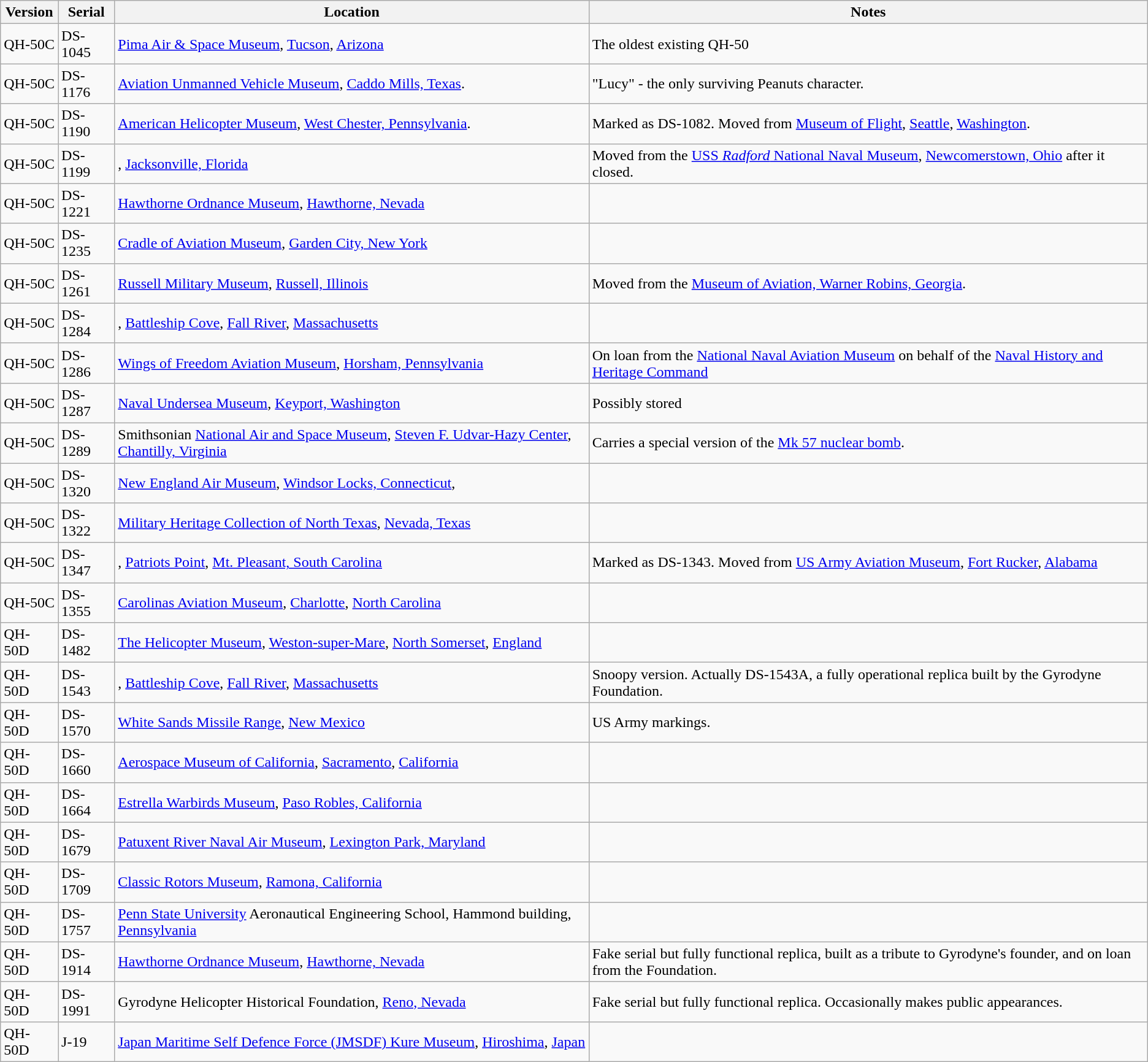<table class="wikitable sortable">
<tr>
<th>Version</th>
<th>Serial</th>
<th>Location</th>
<th>Notes</th>
</tr>
<tr>
<td>QH-50C</td>
<td>DS-1045</td>
<td><a href='#'>Pima Air & Space Museum</a>, <a href='#'>Tucson</a>, <a href='#'>Arizona</a></td>
<td>The oldest existing QH-50</td>
</tr>
<tr>
<td>QH-50C</td>
<td>DS-1176</td>
<td><a href='#'>Aviation Unmanned Vehicle Museum</a>, <a href='#'>Caddo Mills, Texas</a>.</td>
<td>"Lucy" - the only surviving Peanuts character.</td>
</tr>
<tr>
<td>QH-50C</td>
<td>DS-1190</td>
<td><a href='#'>American Helicopter Museum</a>, <a href='#'>West Chester, Pennsylvania</a>.</td>
<td>Marked as DS‑1082. Moved from <a href='#'>Museum of Flight</a>, <a href='#'>Seattle</a>, <a href='#'>Washington</a>.</td>
</tr>
<tr>
<td>QH-50C</td>
<td>DS-1199</td>
<td>, <a href='#'>Jacksonville, Florida</a></td>
<td>Moved from the <a href='#'>USS <em>Radford</em> National Naval Museum</a>, <a href='#'>Newcomerstown, Ohio</a> after it closed.</td>
</tr>
<tr>
<td>QH-50C</td>
<td>DS-1221</td>
<td><a href='#'>Hawthorne Ordnance Museum</a>, <a href='#'>Hawthorne, Nevada</a></td>
<td> </td>
</tr>
<tr>
<td>QH-50C</td>
<td>DS-1235</td>
<td><a href='#'>Cradle of Aviation Museum</a>, <a href='#'>Garden City, New York</a></td>
<td> </td>
</tr>
<tr>
<td>QH-50C</td>
<td>DS-1261</td>
<td><a href='#'>Russell Military Museum</a>, <a href='#'>Russell, Illinois</a></td>
<td>Moved from the <a href='#'>Museum of Aviation, Warner Robins, Georgia</a>.</td>
</tr>
<tr>
<td>QH-50C</td>
<td>DS-1284</td>
<td>, <a href='#'>Battleship Cove</a>, <a href='#'>Fall River</a>, <a href='#'>Massachusetts</a></td>
<td> </td>
</tr>
<tr>
<td>QH-50C</td>
<td>DS-1286</td>
<td><a href='#'>Wings of Freedom Aviation Museum</a>, <a href='#'>Horsham, Pennsylvania</a></td>
<td>On loan from the <a href='#'>National Naval Aviation Museum</a> on behalf of the <a href='#'>Naval History and Heritage Command</a></td>
</tr>
<tr>
<td>QH-50C</td>
<td>DS-1287</td>
<td><a href='#'>Naval Undersea Museum</a>, <a href='#'>Keyport, Washington</a></td>
<td>Possibly stored</td>
</tr>
<tr>
<td>QH-50C</td>
<td>DS-1289</td>
<td>Smithsonian <a href='#'>National Air and Space Museum</a>, <a href='#'>Steven F. Udvar-Hazy Center</a>, <a href='#'>Chantilly, Virginia</a></td>
<td>Carries a special version of the <a href='#'>Mk 57 nuclear bomb</a>.</td>
</tr>
<tr>
<td>QH-50C</td>
<td>DS-1320</td>
<td><a href='#'>New England Air Museum</a>, <a href='#'>Windsor Locks, Connecticut</a>,</td>
<td> </td>
</tr>
<tr>
<td>QH-50C</td>
<td>DS-1322</td>
<td><a href='#'>Military Heritage Collection of North Texas</a>, <a href='#'>Nevada, Texas</a></td>
<td> </td>
</tr>
<tr>
<td>QH-50C</td>
<td>DS-1347</td>
<td>, <a href='#'>Patriots Point</a>, <a href='#'>Mt. Pleasant, South Carolina</a></td>
<td>Marked as DS-1343. Moved from <a href='#'>US Army Aviation Museum</a>, <a href='#'>Fort Rucker</a>, <a href='#'>Alabama</a></td>
</tr>
<tr>
<td>QH-50C</td>
<td>DS-1355</td>
<td><a href='#'>Carolinas Aviation Museum</a>, <a href='#'>Charlotte</a>, <a href='#'>North Carolina</a></td>
<td> </td>
</tr>
<tr>
<td>QH-50D</td>
<td>DS-1482</td>
<td><a href='#'>The Helicopter Museum</a>, <a href='#'>Weston-super-Mare</a>, <a href='#'>North Somerset</a>, <a href='#'>England</a></td>
<td></td>
</tr>
<tr>
<td>QH-50D</td>
<td>DS-1543</td>
<td>, <a href='#'>Battleship Cove</a>, <a href='#'>Fall River</a>, <a href='#'>Massachusetts</a></td>
<td>Snoopy version. Actually DS-1543A, a fully operational replica built by the Gyrodyne Foundation.</td>
</tr>
<tr>
<td>QH-50D</td>
<td>DS-1570</td>
<td><a href='#'>White Sands Missile Range</a>, <a href='#'>New Mexico</a></td>
<td>US Army markings.</td>
</tr>
<tr>
<td>QH-50D</td>
<td>DS-1660</td>
<td><a href='#'>Aerospace Museum of California</a>, <a href='#'>Sacramento</a>, <a href='#'>California</a></td>
<td> </td>
</tr>
<tr>
<td>QH-50D</td>
<td>DS-1664</td>
<td><a href='#'>Estrella Warbirds Museum</a>, <a href='#'>Paso Robles, California</a></td>
<td> </td>
</tr>
<tr>
<td>QH-50D</td>
<td>DS-1679</td>
<td><a href='#'>Patuxent River Naval Air Museum</a>, <a href='#'>Lexington Park, Maryland</a></td>
<td> </td>
</tr>
<tr>
<td>QH-50D</td>
<td>DS-1709</td>
<td><a href='#'>Classic Rotors Museum</a>, <a href='#'>Ramona, California</a></td>
<td> </td>
</tr>
<tr>
<td>QH-50D</td>
<td>DS-1757</td>
<td><a href='#'>Penn State University</a> Aeronautical Engineering School, Hammond building, <a href='#'>Pennsylvania</a></td>
<td> </td>
</tr>
<tr>
<td>QH-50D</td>
<td>DS-1914</td>
<td><a href='#'>Hawthorne Ordnance Museum</a>, <a href='#'>Hawthorne, Nevada</a></td>
<td>Fake serial but fully functional replica, built as a tribute to Gyrodyne's founder, and on loan from the Foundation.</td>
</tr>
<tr>
<td>QH-50D</td>
<td>DS-1991</td>
<td>Gyrodyne Helicopter Historical Foundation, <a href='#'>Reno, Nevada</a></td>
<td>Fake serial but fully functional replica. Occasionally makes public appearances.</td>
</tr>
<tr>
<td>QH-50D</td>
<td>J-19</td>
<td><a href='#'>Japan Maritime Self Defence Force (JMSDF) Kure Museum</a>, <a href='#'>Hiroshima</a>, <a href='#'>Japan</a></td>
</tr>
</table>
